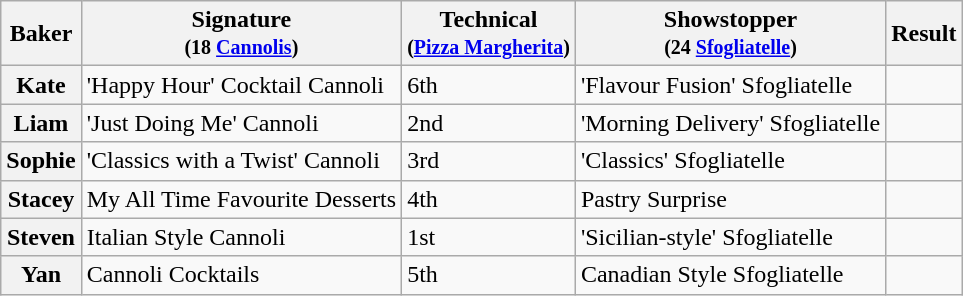<table class="wikitable sortable col3center sticky-header">
<tr>
<th scope="col">Baker</th>
<th scope="col" class="unsortable">Signature<br><small>(18 <a href='#'>Cannolis</a>)</small></th>
<th scope="col">Technical<br><small>(<a href='#'>Pizza Margherita</a>)</small></th>
<th scope="col" class="unsortable">Showstopper<br><small>(24 <a href='#'>Sfogliatelle</a>)</small></th>
<th scope="col">Result</th>
</tr>
<tr>
<th scope="row">Kate</th>
<td>'Happy Hour' Cocktail Cannoli</td>
<td>6th</td>
<td>'Flavour Fusion' Sfogliatelle</td>
<td></td>
</tr>
<tr>
<th scope="row">Liam</th>
<td>'Just Doing Me' Cannoli</td>
<td>2nd</td>
<td>'Morning Delivery' Sfogliatelle</td>
<td></td>
</tr>
<tr>
<th scope="row">Sophie</th>
<td>'Classics with a Twist' Cannoli</td>
<td>3rd</td>
<td>'Classics' Sfogliatelle</td>
<td></td>
</tr>
<tr>
<th scope="row">Stacey</th>
<td>My All Time Favourite Desserts</td>
<td>4th</td>
<td>Pastry Surprise</td>
<td></td>
</tr>
<tr>
<th scope="row">Steven</th>
<td>Italian Style Cannoli</td>
<td>1st</td>
<td>'Sicilian-style' Sfogliatelle</td>
<td></td>
</tr>
<tr>
<th scope="row">Yan</th>
<td>Cannoli Cocktails</td>
<td>5th</td>
<td>Canadian Style Sfogliatelle</td>
<td></td>
</tr>
</table>
